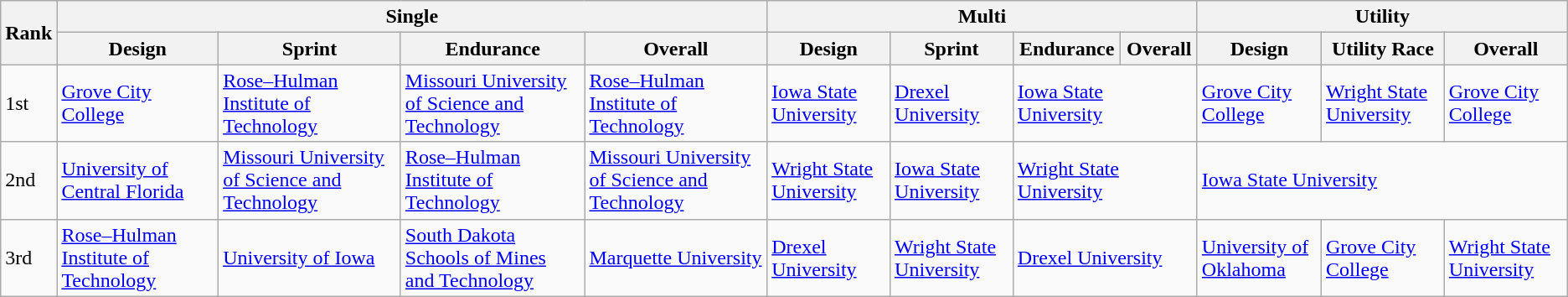<table class="wikitable mw-collapsible">
<tr>
<th rowspan="2">Rank</th>
<th colspan="4">Single</th>
<th colspan="4">Multi</th>
<th colspan="3">Utility</th>
</tr>
<tr>
<th>Design</th>
<th>Sprint</th>
<th>Endurance</th>
<th>Overall</th>
<th>Design</th>
<th>Sprint</th>
<th>Endurance</th>
<th>Overall</th>
<th>Design</th>
<th>Utility Race</th>
<th>Overall</th>
</tr>
<tr>
<td>1st</td>
<td><a href='#'>Grove City College</a></td>
<td><a href='#'>Rose–Hulman Institute of Technology</a></td>
<td><a href='#'>Missouri University of Science and Technology</a></td>
<td><a href='#'>Rose–Hulman Institute of Technology</a></td>
<td><a href='#'>Iowa State University</a></td>
<td><a href='#'>Drexel University</a></td>
<td colspan="2"><a href='#'>Iowa State University</a></td>
<td><a href='#'>Grove City College</a></td>
<td><a href='#'>Wright State University</a></td>
<td><a href='#'>Grove City College</a></td>
</tr>
<tr>
<td>2nd</td>
<td><a href='#'>University of Central Florida</a></td>
<td><a href='#'>Missouri University of Science and Technology</a></td>
<td><a href='#'>Rose–Hulman Institute of Technology</a></td>
<td><a href='#'>Missouri University of Science and Technology</a></td>
<td><a href='#'>Wright State University</a></td>
<td><a href='#'>Iowa State University</a></td>
<td colspan="2"><a href='#'>Wright State University</a></td>
<td colspan="3"><a href='#'>Iowa State University</a></td>
</tr>
<tr>
<td>3rd</td>
<td><a href='#'>Rose–Hulman Institute of Technology</a></td>
<td><a href='#'>University of Iowa</a></td>
<td><a href='#'>South Dakota Schools of Mines and Technology</a></td>
<td><a href='#'>Marquette University</a></td>
<td><a href='#'>Drexel University</a></td>
<td><a href='#'>Wright State University</a></td>
<td colspan="2"><a href='#'>Drexel University</a></td>
<td><a href='#'>University of Oklahoma</a></td>
<td><a href='#'>Grove City College</a></td>
<td><a href='#'>Wright State University</a></td>
</tr>
</table>
